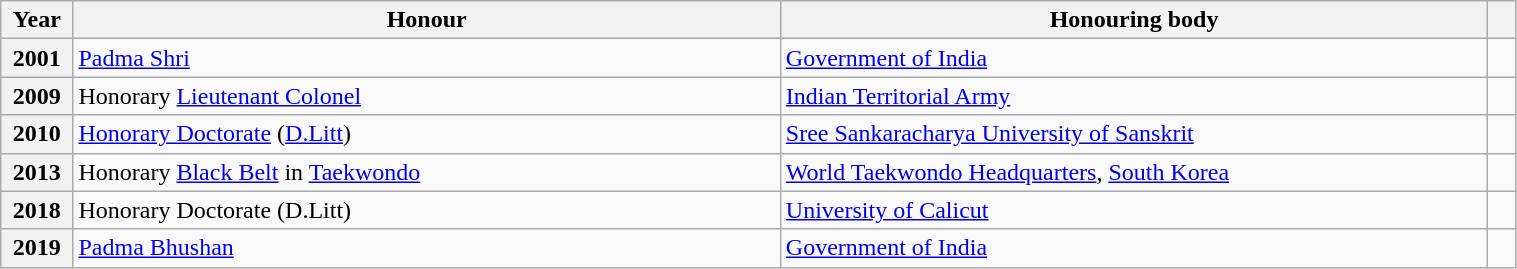<table class="wikitable plainrowheaders" style="width:80%;">
<tr>
<th scope="col" style="width:1%;">Year</th>
<th scope="col" style="width:25%;">Honour</th>
<th scope="col" style="width:25%;">Honouring body</th>
<th scope="col" style="width:1%;"></th>
</tr>
<tr>
<th scope="row">2001</th>
<td><a href='#'>Padma Shri</a></td>
<td><a href='#'>Government of India</a></td>
<td style="text-align:center;"></td>
</tr>
<tr>
<th scope="row">2009</th>
<td>Honorary <a href='#'>Lieutenant Colonel</a></td>
<td><a href='#'>Indian Territorial Army</a></td>
<td style="text-align:center;"></td>
</tr>
<tr>
<th scope="row">2010</th>
<td><a href='#'>Honorary Doctorate</a> (<a href='#'>D.Litt</a>)</td>
<td><a href='#'>Sree Sankaracharya University of Sanskrit</a></td>
<td style="text-align:center;"></td>
</tr>
<tr>
<th scope="row">2013</th>
<td>Honorary <a href='#'>Black Belt</a> in <a href='#'>Taekwondo</a></td>
<td><a href='#'>World Taekwondo Headquarters</a>, <a href='#'>South Korea</a></td>
<td style="text-align:center;"></td>
</tr>
<tr>
<th scope="row">2018</th>
<td>Honorary Doctorate (D.Litt)</td>
<td><a href='#'>University of Calicut</a></td>
<td style="text-align:center;"></td>
</tr>
<tr>
<th scope="row">2019</th>
<td><a href='#'>Padma Bhushan</a></td>
<td><a href='#'>Government of India</a></td>
<td style="text-align:center;"></td>
</tr>
</table>
